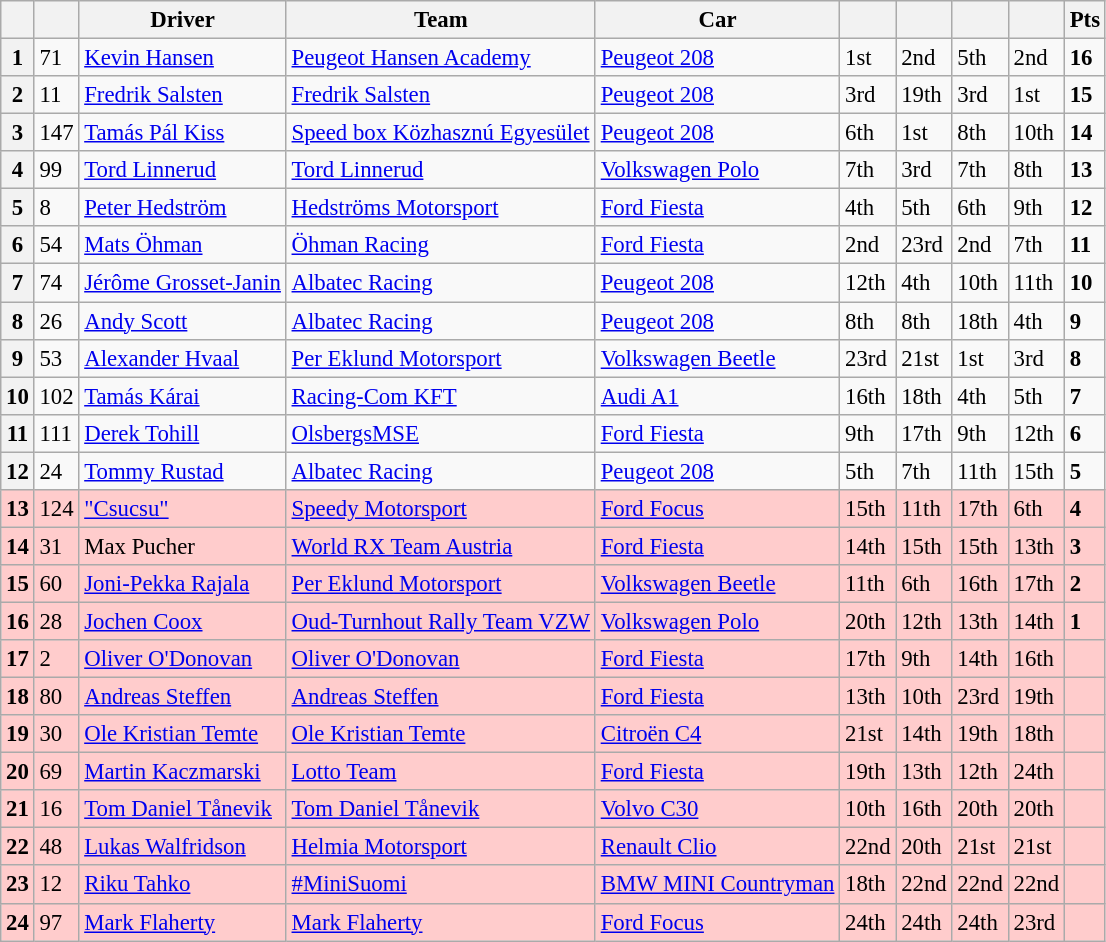<table class=wikitable style="font-size:95%">
<tr>
<th></th>
<th></th>
<th>Driver</th>
<th>Team</th>
<th>Car</th>
<th></th>
<th></th>
<th></th>
<th></th>
<th>Pts</th>
</tr>
<tr>
<th>1</th>
<td>71</td>
<td> <a href='#'>Kevin Hansen</a></td>
<td><a href='#'>Peugeot Hansen Academy</a></td>
<td><a href='#'>Peugeot 208</a></td>
<td>1st</td>
<td>2nd</td>
<td>5th</td>
<td>2nd</td>
<td><strong>16</strong></td>
</tr>
<tr>
<th>2</th>
<td>11</td>
<td> <a href='#'>Fredrik Salsten</a></td>
<td><a href='#'>Fredrik Salsten</a></td>
<td><a href='#'>Peugeot 208</a></td>
<td>3rd</td>
<td>19th</td>
<td>3rd</td>
<td>1st</td>
<td><strong>15</strong></td>
</tr>
<tr>
<th>3</th>
<td>147</td>
<td> <a href='#'>Tamás Pál Kiss</a></td>
<td><a href='#'>Speed box Közhasznú Egyesület</a></td>
<td><a href='#'>Peugeot 208</a></td>
<td>6th</td>
<td>1st</td>
<td>8th</td>
<td>10th</td>
<td><strong>14</strong></td>
</tr>
<tr>
<th>4</th>
<td>99</td>
<td> <a href='#'>Tord Linnerud</a></td>
<td><a href='#'>Tord Linnerud</a></td>
<td><a href='#'>Volkswagen Polo</a></td>
<td>7th</td>
<td>3rd</td>
<td>7th</td>
<td>8th</td>
<td><strong>13</strong></td>
</tr>
<tr>
<th>5</th>
<td>8</td>
<td> <a href='#'>Peter Hedström</a></td>
<td><a href='#'>Hedströms Motorsport</a></td>
<td><a href='#'>Ford Fiesta</a></td>
<td>4th</td>
<td>5th</td>
<td>6th</td>
<td>9th</td>
<td><strong>12</strong></td>
</tr>
<tr>
<th>6</th>
<td>54</td>
<td> <a href='#'>Mats Öhman</a></td>
<td><a href='#'>Öhman Racing</a></td>
<td><a href='#'>Ford Fiesta</a></td>
<td>2nd</td>
<td>23rd</td>
<td>2nd</td>
<td>7th</td>
<td><strong>11</strong></td>
</tr>
<tr>
<th>7</th>
<td>74</td>
<td> <a href='#'>Jérôme Grosset-Janin</a></td>
<td><a href='#'>Albatec Racing</a></td>
<td><a href='#'>Peugeot 208</a></td>
<td>12th</td>
<td>4th</td>
<td>10th</td>
<td>11th</td>
<td><strong>10</strong></td>
</tr>
<tr>
<th>8</th>
<td>26</td>
<td> <a href='#'>Andy Scott</a></td>
<td><a href='#'>Albatec Racing</a></td>
<td><a href='#'>Peugeot 208</a></td>
<td>8th</td>
<td>8th</td>
<td>18th</td>
<td>4th</td>
<td><strong>9</strong></td>
</tr>
<tr>
<th>9</th>
<td>53</td>
<td> <a href='#'>Alexander Hvaal</a></td>
<td><a href='#'>Per Eklund Motorsport</a></td>
<td><a href='#'>Volkswagen Beetle</a></td>
<td>23rd</td>
<td>21st</td>
<td>1st</td>
<td>3rd</td>
<td><strong>8</strong></td>
</tr>
<tr>
<th>10</th>
<td>102</td>
<td> <a href='#'>Tamás Kárai</a></td>
<td><a href='#'>Racing-Com KFT</a></td>
<td><a href='#'>Audi A1</a></td>
<td>16th</td>
<td>18th</td>
<td>4th</td>
<td>5th</td>
<td><strong>7</strong></td>
</tr>
<tr>
<th>11</th>
<td>111</td>
<td> <a href='#'>Derek Tohill</a></td>
<td><a href='#'>OlsbergsMSE</a></td>
<td><a href='#'>Ford Fiesta</a></td>
<td>9th</td>
<td>17th</td>
<td>9th</td>
<td>12th</td>
<td><strong>6</strong></td>
</tr>
<tr>
<th>12</th>
<td>24</td>
<td> <a href='#'>Tommy Rustad</a></td>
<td><a href='#'>Albatec Racing</a></td>
<td><a href='#'>Peugeot 208</a></td>
<td>5th</td>
<td>7th</td>
<td>11th</td>
<td>15th</td>
<td><strong>5</strong></td>
</tr>
<tr>
<th style="background:#ffcccc;">13</th>
<td style="background:#ffcccc;">124</td>
<td style="background:#ffcccc;"> <a href='#'>"Csucsu"</a></td>
<td style="background:#ffcccc;"><a href='#'>Speedy Motorsport</a></td>
<td style="background:#ffcccc;"><a href='#'>Ford Focus</a></td>
<td style="background:#ffcccc;">15th</td>
<td style="background:#ffcccc;">11th</td>
<td style="background:#ffcccc;">17th</td>
<td style="background:#ffcccc;">6th</td>
<td style="background:#ffcccc;"><strong>4</strong></td>
</tr>
<tr>
<th style="background:#ffcccc;">14</th>
<td style="background:#ffcccc;">31</td>
<td style="background:#ffcccc;"> Max Pucher</td>
<td style="background:#ffcccc;"><a href='#'>World RX Team Austria</a></td>
<td style="background:#ffcccc;"><a href='#'>Ford Fiesta</a></td>
<td style="background:#ffcccc;">14th</td>
<td style="background:#ffcccc;">15th</td>
<td style="background:#ffcccc;">15th</td>
<td style="background:#ffcccc;">13th</td>
<td style="background:#ffcccc;"><strong>3</strong></td>
</tr>
<tr>
<th style="background:#ffcccc;">15</th>
<td style="background:#ffcccc;">60</td>
<td style="background:#ffcccc;"> <a href='#'>Joni-Pekka Rajala</a></td>
<td style="background:#ffcccc;"><a href='#'>Per Eklund Motorsport</a></td>
<td style="background:#ffcccc;"><a href='#'>Volkswagen Beetle</a></td>
<td style="background:#ffcccc;">11th</td>
<td style="background:#ffcccc;">6th</td>
<td style="background:#ffcccc;">16th</td>
<td style="background:#ffcccc;">17th</td>
<td style="background:#ffcccc;"><strong>2</strong></td>
</tr>
<tr>
<th style="background:#ffcccc;">16</th>
<td style="background:#ffcccc;">28</td>
<td style="background:#ffcccc;"> <a href='#'>Jochen Coox</a></td>
<td style="background:#ffcccc;"><a href='#'>Oud-Turnhout Rally Team VZW</a></td>
<td style="background:#ffcccc;"><a href='#'>Volkswagen Polo</a></td>
<td style="background:#ffcccc;">20th</td>
<td style="background:#ffcccc;">12th</td>
<td style="background:#ffcccc;">13th</td>
<td style="background:#ffcccc;">14th</td>
<td style="background:#ffcccc;"><strong>1</strong></td>
</tr>
<tr>
<th style="background:#ffcccc;">17</th>
<td style="background:#ffcccc;">2</td>
<td style="background:#ffcccc;"> <a href='#'>Oliver O'Donovan</a></td>
<td style="background:#ffcccc;"><a href='#'>Oliver O'Donovan</a></td>
<td style="background:#ffcccc;"><a href='#'>Ford Fiesta</a></td>
<td style="background:#ffcccc;">17th</td>
<td style="background:#ffcccc;">9th</td>
<td style="background:#ffcccc;">14th</td>
<td style="background:#ffcccc;">16th</td>
<td style="background:#ffcccc;"></td>
</tr>
<tr>
<th style="background:#ffcccc;">18</th>
<td style="background:#ffcccc;">80</td>
<td style="background:#ffcccc;"> <a href='#'>Andreas Steffen</a></td>
<td style="background:#ffcccc;"><a href='#'>Andreas Steffen</a></td>
<td style="background:#ffcccc;"><a href='#'>Ford Fiesta</a></td>
<td style="background:#ffcccc;">13th</td>
<td style="background:#ffcccc;">10th</td>
<td style="background:#ffcccc;">23rd</td>
<td style="background:#ffcccc;">19th</td>
<td style="background:#ffcccc;"></td>
</tr>
<tr>
<th style="background:#ffcccc;">19</th>
<td style="background:#ffcccc;">30</td>
<td style="background:#ffcccc;"> <a href='#'>Ole Kristian Temte</a></td>
<td style="background:#ffcccc;"><a href='#'>Ole Kristian Temte</a></td>
<td style="background:#ffcccc;"><a href='#'>Citroën C4</a></td>
<td style="background:#ffcccc;">21st</td>
<td style="background:#ffcccc;">14th</td>
<td style="background:#ffcccc;">19th</td>
<td style="background:#ffcccc;">18th</td>
<td style="background:#ffcccc;"></td>
</tr>
<tr>
<th style="background:#ffcccc;">20</th>
<td style="background:#ffcccc;">69</td>
<td style="background:#ffcccc;"> <a href='#'>Martin Kaczmarski</a></td>
<td style="background:#ffcccc;"><a href='#'>Lotto Team</a></td>
<td style="background:#ffcccc;"><a href='#'>Ford Fiesta</a></td>
<td style="background:#ffcccc;">19th</td>
<td style="background:#ffcccc;">13th</td>
<td style="background:#ffcccc;">12th</td>
<td style="background:#ffcccc;">24th</td>
<td style="background:#ffcccc;"></td>
</tr>
<tr>
<th style="background:#ffcccc;">21</th>
<td style="background:#ffcccc;">16</td>
<td style="background:#ffcccc;"> <a href='#'>Tom Daniel Tånevik</a></td>
<td style="background:#ffcccc;"><a href='#'>Tom Daniel Tånevik</a></td>
<td style="background:#ffcccc;"><a href='#'>Volvo C30</a></td>
<td style="background:#ffcccc;">10th</td>
<td style="background:#ffcccc;">16th</td>
<td style="background:#ffcccc;">20th</td>
<td style="background:#ffcccc;">20th</td>
<td style="background:#ffcccc;"></td>
</tr>
<tr>
<th style="background:#ffcccc;">22</th>
<td style="background:#ffcccc;">48</td>
<td style="background:#ffcccc;"> <a href='#'>Lukas Walfridson</a></td>
<td style="background:#ffcccc;"><a href='#'>Helmia Motorsport</a></td>
<td style="background:#ffcccc;"><a href='#'>Renault Clio</a></td>
<td style="background:#ffcccc;">22nd</td>
<td style="background:#ffcccc;">20th</td>
<td style="background:#ffcccc;">21st</td>
<td style="background:#ffcccc;">21st</td>
<td style="background:#ffcccc;"></td>
</tr>
<tr>
<th style="background:#ffcccc;">23</th>
<td style="background:#ffcccc;">12</td>
<td style="background:#ffcccc;"> <a href='#'>Riku Tahko</a></td>
<td style="background:#ffcccc;"><a href='#'>#MiniSuomi</a></td>
<td style="background:#ffcccc;"><a href='#'>BMW MINI Countryman</a></td>
<td style="background:#ffcccc;">18th</td>
<td style="background:#ffcccc;">22nd</td>
<td style="background:#ffcccc;">22nd</td>
<td style="background:#ffcccc;">22nd</td>
<td style="background:#ffcccc;"></td>
</tr>
<tr>
<th style="background:#ffcccc;">24</th>
<td style="background:#ffcccc;">97</td>
<td style="background:#ffcccc;"> <a href='#'>Mark Flaherty</a></td>
<td style="background:#ffcccc;"><a href='#'>Mark Flaherty</a></td>
<td style="background:#ffcccc;"><a href='#'>Ford Focus</a></td>
<td style="background:#ffcccc;">24th</td>
<td style="background:#ffcccc;">24th</td>
<td style="background:#ffcccc;">24th</td>
<td style="background:#ffcccc;">23rd</td>
<td style="background:#ffcccc;"></td>
</tr>
</table>
